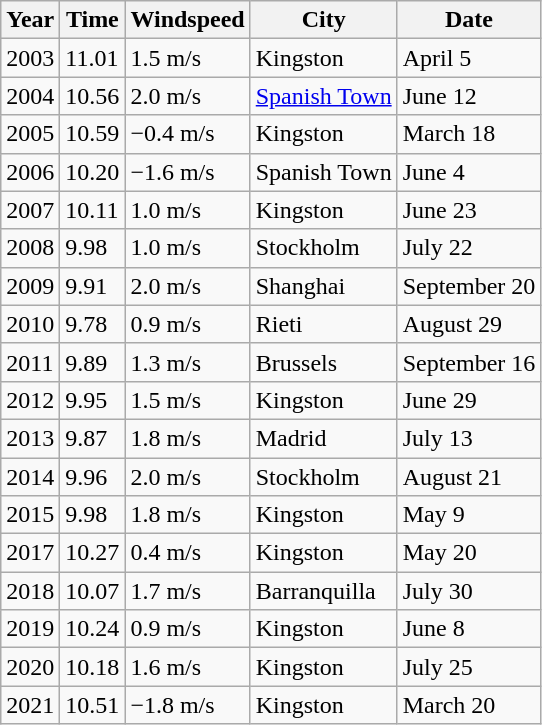<table class="wikitable">
<tr>
<th>Year</th>
<th>Time</th>
<th>Windspeed</th>
<th>City</th>
<th>Date</th>
</tr>
<tr>
<td>2003</td>
<td>11.01</td>
<td>1.5 m/s</td>
<td>Kingston</td>
<td>April 5</td>
</tr>
<tr>
<td>2004</td>
<td>10.56</td>
<td>2.0 m/s</td>
<td><a href='#'>Spanish Town</a></td>
<td>June 12</td>
</tr>
<tr>
<td>2005</td>
<td>10.59</td>
<td>−0.4 m/s</td>
<td>Kingston</td>
<td>March 18</td>
</tr>
<tr>
<td>2006</td>
<td>10.20</td>
<td>−1.6 m/s</td>
<td>Spanish Town</td>
<td>June 4</td>
</tr>
<tr>
<td>2007</td>
<td>10.11</td>
<td>1.0 m/s</td>
<td>Kingston</td>
<td>June 23</td>
</tr>
<tr>
<td>2008</td>
<td>9.98</td>
<td>1.0 m/s</td>
<td>Stockholm</td>
<td>July 22</td>
</tr>
<tr>
<td>2009</td>
<td>9.91</td>
<td>2.0 m/s</td>
<td>Shanghai</td>
<td>September 20</td>
</tr>
<tr>
<td>2010</td>
<td>9.78</td>
<td>0.9 m/s</td>
<td>Rieti</td>
<td>August 29</td>
</tr>
<tr>
<td>2011</td>
<td>9.89</td>
<td>1.3 m/s</td>
<td>Brussels</td>
<td>September 16</td>
</tr>
<tr>
<td>2012</td>
<td>9.95</td>
<td>1.5 m/s</td>
<td>Kingston</td>
<td>June 29</td>
</tr>
<tr>
<td>2013</td>
<td>9.87</td>
<td>1.8 m/s</td>
<td>Madrid</td>
<td>July 13</td>
</tr>
<tr>
<td>2014</td>
<td>9.96</td>
<td>2.0 m/s</td>
<td>Stockholm</td>
<td>August 21</td>
</tr>
<tr>
<td>2015</td>
<td>9.98</td>
<td>1.8 m/s</td>
<td>Kingston</td>
<td>May 9</td>
</tr>
<tr>
<td>2017</td>
<td>10.27</td>
<td>0.4 m/s</td>
<td>Kingston</td>
<td>May 20</td>
</tr>
<tr>
<td>2018</td>
<td>10.07</td>
<td>1.7 m/s</td>
<td>Barranquilla</td>
<td>July 30</td>
</tr>
<tr>
<td>2019</td>
<td>10.24</td>
<td>0.9 m/s</td>
<td>Kingston</td>
<td>June 8</td>
</tr>
<tr>
<td>2020</td>
<td>10.18</td>
<td>1.6 m/s</td>
<td>Kingston</td>
<td>July 25</td>
</tr>
<tr>
<td>2021</td>
<td>10.51</td>
<td>−1.8 m/s</td>
<td>Kingston</td>
<td>March 20</td>
</tr>
</table>
